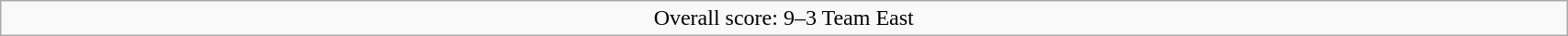<table width="90%" class="wikitable">
<tr align="center">
<td>Overall score: 9–3 Team East</td>
</tr>
</table>
